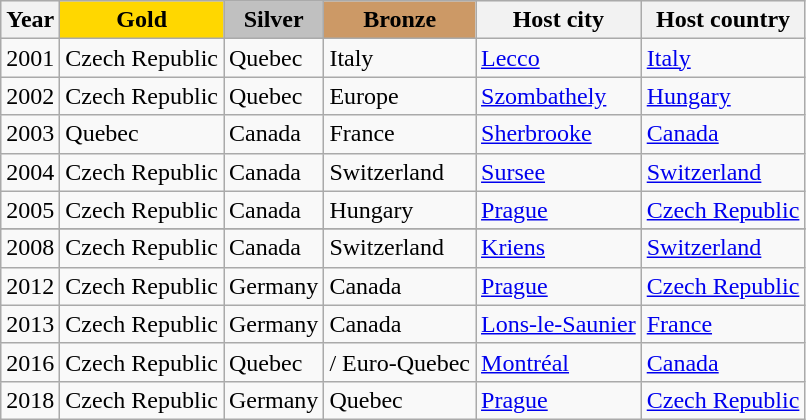<table class="wikitable sortable">
<tr bgcolor="#efefef" align=left>
<th>Year</th>
<th style="background-color: gold">Gold</th>
<th style="background-color: silver">Silver</th>
<th style="background-color: #c96">Bronze</th>
<th>Host city</th>
<th>Host country</th>
</tr>
<tr>
<td>2001</td>
<td> Czech Republic</td>
<td> Quebec</td>
<td> Italy</td>
<td><a href='#'>Lecco</a></td>
<td><a href='#'>Italy</a></td>
</tr>
<tr>
<td>2002</td>
<td> Czech Republic</td>
<td> Quebec</td>
<td> Europe</td>
<td><a href='#'>Szombathely</a></td>
<td><a href='#'>Hungary</a></td>
</tr>
<tr>
<td>2003</td>
<td> Quebec</td>
<td> Canada</td>
<td> France</td>
<td><a href='#'>Sherbrooke</a></td>
<td><a href='#'>Canada</a></td>
</tr>
<tr>
<td>2004</td>
<td> Czech Republic</td>
<td> Canada</td>
<td> Switzerland</td>
<td><a href='#'>Sursee</a></td>
<td><a href='#'>Switzerland</a></td>
</tr>
<tr>
<td>2005</td>
<td> Czech Republic</td>
<td> Canada</td>
<td> Hungary</td>
<td><a href='#'>Prague</a></td>
<td><a href='#'>Czech Republic</a></td>
</tr>
<tr>
</tr>
<tr>
<td>2008</td>
<td> Czech Republic</td>
<td> Canada</td>
<td> Switzerland</td>
<td><a href='#'>Kriens</a></td>
<td><a href='#'>Switzerland</a></td>
</tr>
<tr>
<td>2012</td>
<td> Czech Republic</td>
<td> Germany</td>
<td> Canada</td>
<td><a href='#'>Prague</a></td>
<td><a href='#'>Czech Republic</a></td>
</tr>
<tr>
<td>2013</td>
<td> Czech Republic</td>
<td> Germany</td>
<td> Canada</td>
<td><a href='#'>Lons-le-Saunier</a></td>
<td><a href='#'>France</a></td>
</tr>
<tr>
<td>2016</td>
<td> Czech Republic</td>
<td> Quebec</td>
<td>/  Euro-Quebec</td>
<td><a href='#'>Montréal</a></td>
<td><a href='#'>Canada</a></td>
</tr>
<tr>
<td>2018</td>
<td> Czech Republic</td>
<td> Germany</td>
<td> Quebec</td>
<td><a href='#'>Prague</a></td>
<td><a href='#'>Czech Republic</a></td>
</tr>
</table>
